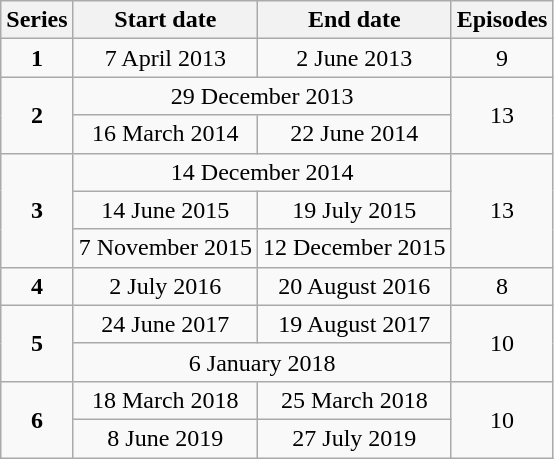<table class="wikitable" style="text-align:center;">
<tr>
<th>Series</th>
<th>Start date</th>
<th>End date</th>
<th>Episodes</th>
</tr>
<tr>
<td><strong>1</strong></td>
<td>7 April 2013</td>
<td>2 June 2013</td>
<td>9</td>
</tr>
<tr>
<td rowspan="2"><strong>2</strong></td>
<td colspan="2">29 December 2013</td>
<td rowspan="2">13</td>
</tr>
<tr>
<td>16 March 2014</td>
<td>22 June 2014</td>
</tr>
<tr>
<td rowspan="3"><strong>3</strong></td>
<td colspan="2">14 December 2014</td>
<td rowspan="3">13</td>
</tr>
<tr>
<td>14 June 2015</td>
<td>19 July 2015</td>
</tr>
<tr>
<td>7 November 2015</td>
<td>12 December 2015</td>
</tr>
<tr>
<td><strong>4</strong></td>
<td>2 July 2016</td>
<td>20 August 2016</td>
<td>8</td>
</tr>
<tr>
<td rowspan="2"><strong>5</strong></td>
<td>24 June 2017</td>
<td>19 August 2017</td>
<td rowspan="2">10</td>
</tr>
<tr>
<td colspan="2">6 January 2018</td>
</tr>
<tr>
<td rowspan="2"><strong>6</strong></td>
<td>18 March 2018</td>
<td>25 March 2018</td>
<td rowspan="2">10</td>
</tr>
<tr>
<td>8 June 2019</td>
<td>27 July 2019</td>
</tr>
</table>
